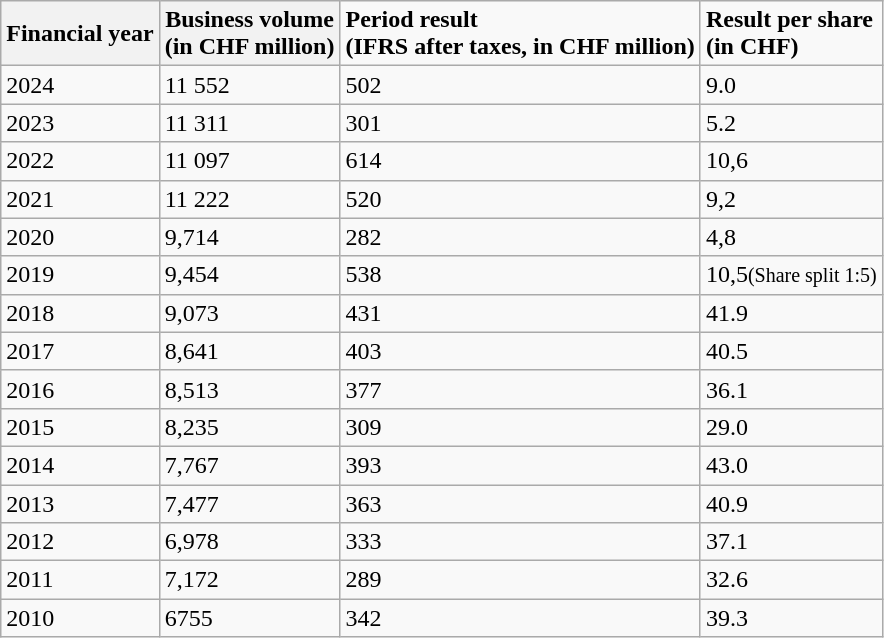<table class="wikitable">
<tr>
<th>Financial year</th>
<th>Business volume<br><strong>(in CHF million)</strong></th>
<td><strong>Period result</strong><br><strong>(IFRS after taxes, in CHF million)</strong></td>
<td><strong>Result per share</strong><br><strong>(in CHF)</strong></td>
</tr>
<tr>
<td>2024</td>
<td>11 552</td>
<td>502</td>
<td>9.0</td>
</tr>
<tr>
<td>2023</td>
<td>11 311</td>
<td>301</td>
<td>5.2</td>
</tr>
<tr>
<td>2022</td>
<td>11 097</td>
<td>614</td>
<td>10,6</td>
</tr>
<tr>
<td>2021</td>
<td>11 222</td>
<td>520</td>
<td>9,2</td>
</tr>
<tr>
<td>2020</td>
<td>9,714</td>
<td>282</td>
<td>4,8</td>
</tr>
<tr>
<td>2019</td>
<td>9,454</td>
<td>538</td>
<td>10,5<small>(Share split 1:5)</small></td>
</tr>
<tr>
<td>2018</td>
<td>9,073</td>
<td>431</td>
<td>41.9</td>
</tr>
<tr>
<td>2017</td>
<td>8,641</td>
<td>403</td>
<td>40.5</td>
</tr>
<tr>
<td>2016</td>
<td>8,513</td>
<td>377</td>
<td>36.1</td>
</tr>
<tr>
<td>2015</td>
<td>8,235</td>
<td>309</td>
<td>29.0</td>
</tr>
<tr>
<td>2014</td>
<td>7,767</td>
<td>393</td>
<td>43.0</td>
</tr>
<tr>
<td>2013</td>
<td>7,477</td>
<td>363</td>
<td>40.9</td>
</tr>
<tr>
<td>2012</td>
<td>6,978</td>
<td>333</td>
<td>37.1</td>
</tr>
<tr>
<td>2011</td>
<td>7,172</td>
<td>289</td>
<td>32.6</td>
</tr>
<tr>
<td>2010</td>
<td>6755</td>
<td>342</td>
<td>39.3</td>
</tr>
</table>
